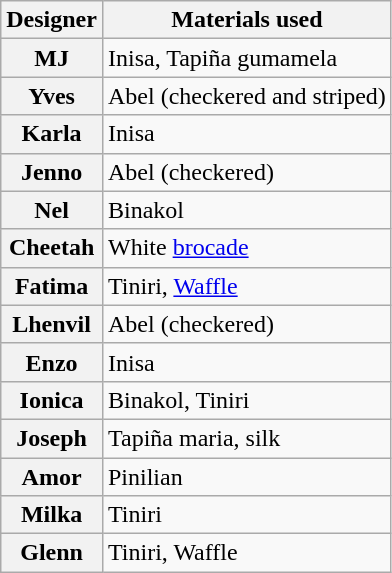<table class="wikitable">
<tr>
<th>Designer</th>
<th>Materials used</th>
</tr>
<tr>
<th>MJ</th>
<td>Inisa, Tapiña gumamela</td>
</tr>
<tr>
<th>Yves</th>
<td>Abel (checkered and striped)</td>
</tr>
<tr>
<th>Karla</th>
<td>Inisa</td>
</tr>
<tr>
<th>Jenno</th>
<td>Abel (checkered)</td>
</tr>
<tr>
<th>Nel</th>
<td>Binakol</td>
</tr>
<tr>
<th>Cheetah</th>
<td>White <a href='#'>brocade</a></td>
</tr>
<tr>
<th>Fatima</th>
<td>Tiniri, <a href='#'>Waffle</a></td>
</tr>
<tr>
<th>Lhenvil</th>
<td>Abel (checkered)</td>
</tr>
<tr>
<th>Enzo</th>
<td>Inisa</td>
</tr>
<tr>
<th>Ionica</th>
<td>Binakol, Tiniri</td>
</tr>
<tr>
<th>Joseph</th>
<td>Tapiña maria, silk</td>
</tr>
<tr>
<th>Amor</th>
<td>Pinilian</td>
</tr>
<tr>
<th>Milka</th>
<td>Tiniri</td>
</tr>
<tr>
<th>Glenn</th>
<td>Tiniri, Waffle</td>
</tr>
</table>
